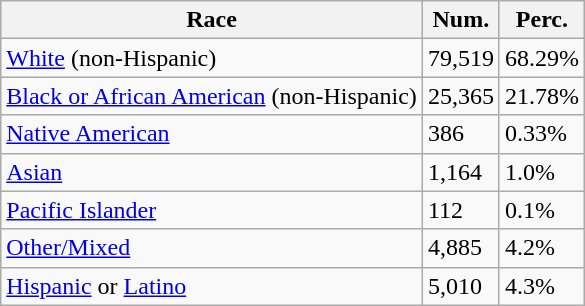<table class="wikitable">
<tr>
<th>Race</th>
<th>Num.</th>
<th>Perc.</th>
</tr>
<tr>
<td><a href='#'>White</a> (non-Hispanic)</td>
<td>79,519</td>
<td>68.29%</td>
</tr>
<tr>
<td><a href='#'>Black or African American</a> (non-Hispanic)</td>
<td>25,365</td>
<td>21.78%</td>
</tr>
<tr>
<td><a href='#'>Native American</a></td>
<td>386</td>
<td>0.33%</td>
</tr>
<tr>
<td><a href='#'>Asian</a></td>
<td>1,164</td>
<td>1.0%</td>
</tr>
<tr>
<td><a href='#'>Pacific Islander</a></td>
<td>112</td>
<td>0.1%</td>
</tr>
<tr>
<td><a href='#'>Other/Mixed</a></td>
<td>4,885</td>
<td>4.2%</td>
</tr>
<tr>
<td><a href='#'>Hispanic</a> or <a href='#'>Latino</a></td>
<td>5,010</td>
<td>4.3%</td>
</tr>
</table>
